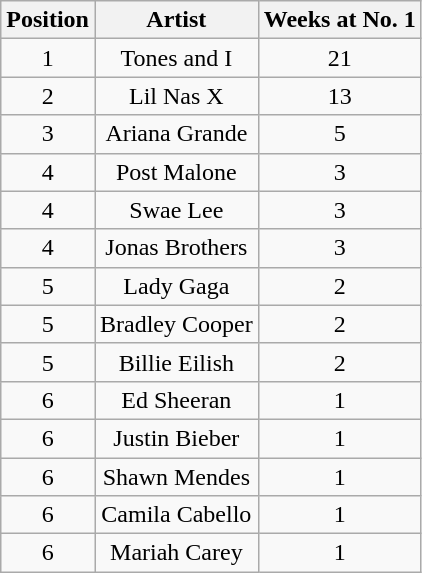<table class="wikitable">
<tr>
<th style="text-align: center;">Position</th>
<th style="text-align: center;">Artist</th>
<th style="text-align: center;">Weeks at No. 1</th>
</tr>
<tr>
<td style="text-align: center;">1</td>
<td style="text-align: center;">Tones and I</td>
<td style="text-align: center;">21</td>
</tr>
<tr>
<td style="text-align: center;">2</td>
<td style="text-align: center;">Lil Nas X</td>
<td style="text-align: center;">13</td>
</tr>
<tr>
<td style="text-align: center;">3</td>
<td style="text-align: center;">Ariana Grande</td>
<td style="text-align: center;">5</td>
</tr>
<tr>
<td style="text-align: center;">4</td>
<td style="text-align: center;">Post Malone</td>
<td style="text-align: center;">3</td>
</tr>
<tr>
<td style="text-align: center;">4</td>
<td style="text-align: center;">Swae Lee</td>
<td style="text-align: center;">3</td>
</tr>
<tr>
<td style="text-align: center;">4</td>
<td style="text-align: center;">Jonas Brothers</td>
<td style="text-align: center;">3</td>
</tr>
<tr>
<td style="text-align: center;">5</td>
<td style="text-align: center;">Lady Gaga</td>
<td style="text-align: center;">2</td>
</tr>
<tr>
<td style="text-align: center;">5</td>
<td style="text-align: center;">Bradley Cooper</td>
<td style="text-align: center;">2</td>
</tr>
<tr>
<td style="text-align: center;">5</td>
<td style="text-align: center;">Billie Eilish</td>
<td style="text-align: center;">2</td>
</tr>
<tr>
<td style="text-align: center;">6</td>
<td style="text-align: center;">Ed Sheeran</td>
<td style="text-align: center;">1</td>
</tr>
<tr>
<td style="text-align: center;">6</td>
<td style="text-align: center;">Justin Bieber</td>
<td style="text-align: center;">1</td>
</tr>
<tr>
<td style="text-align: center;">6</td>
<td style="text-align: center;">Shawn Mendes</td>
<td style="text-align: center;">1</td>
</tr>
<tr>
<td style="text-align: center;">6</td>
<td style="text-align: center;">Camila Cabello</td>
<td style="text-align: center;">1</td>
</tr>
<tr>
<td style="text-align: center;">6</td>
<td style="text-align: center;">Mariah Carey</td>
<td style="text-align: center;">1</td>
</tr>
</table>
